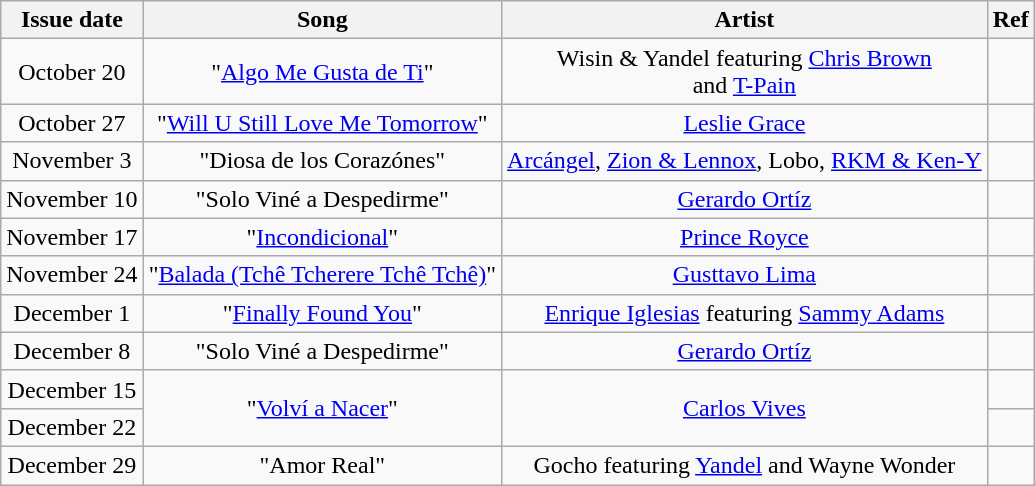<table class="wikitable" style="text-align: center;">
<tr>
<th>Issue date</th>
<th>Song</th>
<th>Artist</th>
<th>Ref</th>
</tr>
<tr>
<td>October 20</td>
<td style="text-align: center;">"<a href='#'>Algo Me Gusta de Ti</a>"</td>
<td style="text-align: center;">Wisin & Yandel featuring <a href='#'>Chris Brown</a> <br>and <a href='#'>T-Pain</a></td>
<td></td>
</tr>
<tr>
<td>October 27</td>
<td style="text-align: center;">"<a href='#'>Will U Still Love Me Tomorrow</a>"</td>
<td style="text-align: center;"><a href='#'>Leslie Grace</a></td>
<td></td>
</tr>
<tr>
<td>November 3</td>
<td style="text-align: center;">"Diosa de los Corazónes"</td>
<td style="text-align: center;"><a href='#'>Arcángel</a>, <a href='#'>Zion & Lennox</a>, Lobo, <a href='#'>RKM & Ken-Y</a></td>
<td></td>
</tr>
<tr>
<td>November 10</td>
<td style="text-align: center;">"Solo Viné a Despedirme"</td>
<td style="text-align: center;"><a href='#'>Gerardo Ortíz</a></td>
<td></td>
</tr>
<tr>
<td>November 17</td>
<td style="text-align: center;">"<a href='#'>Incondicional</a>"</td>
<td style="text-align: center;"><a href='#'>Prince Royce</a></td>
<td></td>
</tr>
<tr>
<td>November 24</td>
<td style="text-align: center;">"<a href='#'>Balada (Tchê Tcherere Tchê Tchê)</a>"</td>
<td style="text-align: center;"><a href='#'>Gusttavo Lima</a></td>
<td></td>
</tr>
<tr>
<td>December 1</td>
<td style="text-align: center;">"<a href='#'>Finally Found You</a>"</td>
<td style="text-align: center;"><a href='#'>Enrique Iglesias</a> featuring <a href='#'>Sammy Adams</a></td>
<td></td>
</tr>
<tr>
<td>December 8</td>
<td style="text-align: center;">"Solo Viné a Despedirme"</td>
<td style="text-align: center;"><a href='#'>Gerardo Ortíz</a></td>
<td></td>
</tr>
<tr>
<td>December 15</td>
<td style="text-align: center;" rowspan="2">"<a href='#'>Volví a Nacer</a>"</td>
<td style="text-align: center;" rowspan="2"><a href='#'>Carlos Vives</a></td>
<td></td>
</tr>
<tr>
<td>December 22</td>
<td></td>
</tr>
<tr>
<td>December 29</td>
<td style="text-align: center;">"Amor Real"</td>
<td style="text-align: center;">Gocho featuring <a href='#'>Yandel</a> and Wayne Wonder</td>
<td></td>
</tr>
</table>
